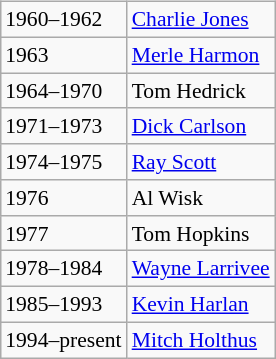<table class="wikitable" style="font-size:90%; margin: 0.5em 1em 0.5em 0; float: right; clear: right;">
<tr>
<td>1960–1962</td>
<td><a href='#'>Charlie Jones</a></td>
</tr>
<tr>
<td>1963</td>
<td><a href='#'>Merle Harmon</a></td>
</tr>
<tr>
<td>1964–1970</td>
<td>Tom Hedrick</td>
</tr>
<tr>
<td>1971–1973</td>
<td><a href='#'>Dick Carlson</a></td>
</tr>
<tr>
<td>1974–1975</td>
<td><a href='#'>Ray Scott</a></td>
</tr>
<tr>
<td>1976</td>
<td>Al Wisk</td>
</tr>
<tr>
<td>1977</td>
<td>Tom Hopkins</td>
</tr>
<tr>
<td>1978–1984</td>
<td><a href='#'>Wayne Larrivee</a></td>
</tr>
<tr>
<td>1985–1993</td>
<td><a href='#'>Kevin Harlan</a></td>
</tr>
<tr>
<td>1994–present</td>
<td><a href='#'>Mitch Holthus</a></td>
</tr>
</table>
